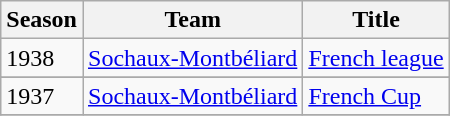<table class="wikitable">
<tr>
<th>Season</th>
<th>Team</th>
<th>Title</th>
</tr>
<tr>
<td>1938</td>
<td><a href='#'>Sochaux-Montbéliard</a></td>
<td><a href='#'>French league</a></td>
</tr>
<tr>
</tr>
<tr>
<td>1937</td>
<td><a href='#'>Sochaux-Montbéliard</a></td>
<td><a href='#'>French Cup</a></td>
</tr>
<tr>
</tr>
</table>
